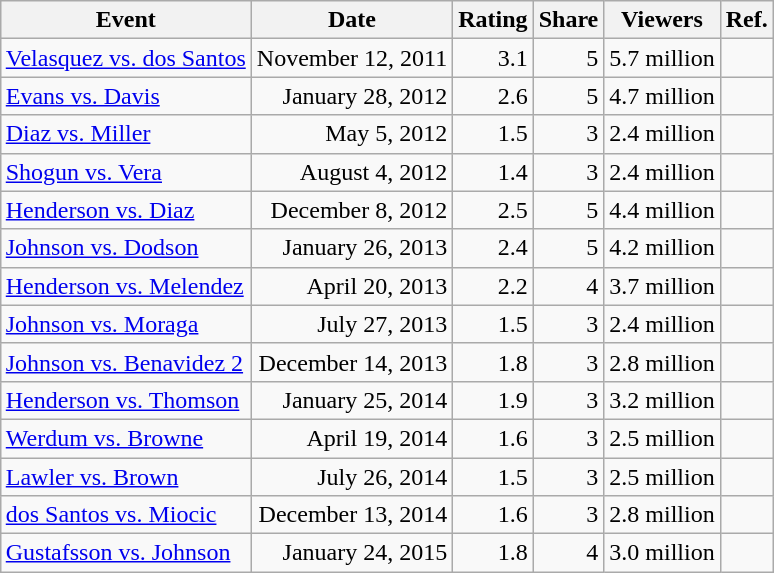<table class="wikitable" style="float:right;">
<tr>
<th>Event</th>
<th>Date</th>
<th>Rating</th>
<th>Share</th>
<th>Viewers</th>
<th>Ref.</th>
</tr>
<tr style="text-align:right;">
<td style="text-align:left"><a href='#'>Velasquez vs. dos Santos</a></td>
<td>November 12, 2011</td>
<td>3.1</td>
<td>5</td>
<td>5.7 million</td>
<td></td>
</tr>
<tr style="text-align:right;">
<td style="text-align:left"><a href='#'>Evans vs. Davis</a></td>
<td>January 28, 2012</td>
<td>2.6</td>
<td>5</td>
<td>4.7 million</td>
<td></td>
</tr>
<tr style="text-align:right;">
<td style="text-align:left"><a href='#'>Diaz vs. Miller</a></td>
<td>May 5, 2012</td>
<td>1.5</td>
<td>3</td>
<td>2.4 million</td>
<td></td>
</tr>
<tr style="text-align:right;">
<td style="text-align:left"><a href='#'>Shogun vs. Vera</a></td>
<td>August 4, 2012</td>
<td>1.4</td>
<td>3</td>
<td>2.4 million</td>
<td></td>
</tr>
<tr style="text-align:right;">
<td style="text-align:left"><a href='#'>Henderson vs. Diaz</a></td>
<td>December 8, 2012</td>
<td>2.5</td>
<td>5</td>
<td>4.4 million</td>
<td></td>
</tr>
<tr style="text-align:right;">
<td style="text-align:left"><a href='#'>Johnson vs. Dodson</a></td>
<td>January 26, 2013</td>
<td>2.4</td>
<td>5</td>
<td>4.2 million</td>
<td></td>
</tr>
<tr style="text-align:right;">
<td style="text-align:left"><a href='#'>Henderson vs. Melendez</a></td>
<td>April 20, 2013</td>
<td>2.2</td>
<td>4</td>
<td>3.7 million</td>
<td></td>
</tr>
<tr style="text-align:right;">
<td style="text-align:left"><a href='#'>Johnson vs. Moraga</a></td>
<td>July 27, 2013</td>
<td>1.5</td>
<td>3</td>
<td>2.4 million</td>
<td></td>
</tr>
<tr style="text-align:right;">
<td style="text-align:left"><a href='#'>Johnson vs. Benavidez 2</a></td>
<td>December 14, 2013</td>
<td>1.8</td>
<td>3</td>
<td>2.8 million</td>
<td></td>
</tr>
<tr style="text-align:right;">
<td style="text-align:left"><a href='#'>Henderson vs. Thomson</a></td>
<td>January 25, 2014</td>
<td>1.9</td>
<td>3</td>
<td>3.2 million</td>
<td></td>
</tr>
<tr style="text-align:right;">
<td style="text-align:left"><a href='#'>Werdum vs. Browne</a></td>
<td>April 19, 2014</td>
<td>1.6</td>
<td>3</td>
<td>2.5 million</td>
<td></td>
</tr>
<tr style="text-align:right;">
<td style="text-align:left"><a href='#'>Lawler vs. Brown</a></td>
<td>July 26, 2014</td>
<td>1.5</td>
<td>3</td>
<td>2.5 million</td>
<td></td>
</tr>
<tr style="text-align:right;">
<td style="text-align:left"><a href='#'>dos Santos vs. Miocic</a></td>
<td>December 13, 2014</td>
<td>1.6</td>
<td>3</td>
<td>2.8 million</td>
<td></td>
</tr>
<tr style="text-align:right;">
<td style="text-align:left"><a href='#'>Gustafsson vs. Johnson</a></td>
<td>January 24, 2015</td>
<td>1.8</td>
<td>4</td>
<td>3.0 million</td>
<td></td>
</tr>
</table>
